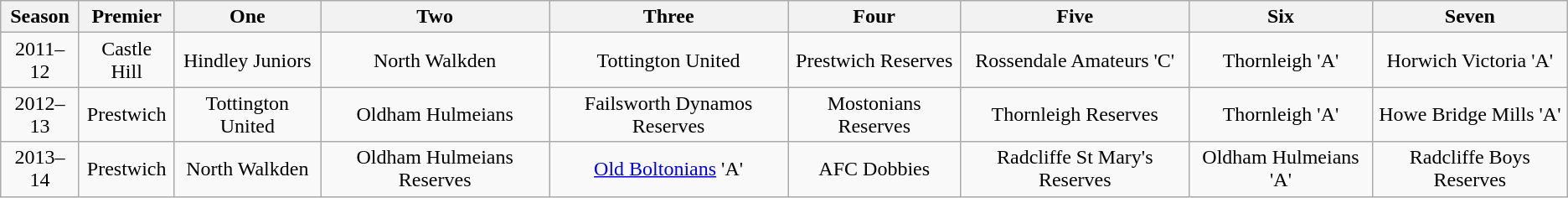<table class="wikitable" style="text-align: center">
<tr>
<th>Season</th>
<th>Premier</th>
<th>One</th>
<th>Two</th>
<th>Three</th>
<th>Four</th>
<th>Five</th>
<th>Six</th>
<th>Seven</th>
</tr>
<tr>
<td>2011–12</td>
<td>Castle Hill</td>
<td>Hindley Juniors</td>
<td>North Walkden</td>
<td>Tottington United</td>
<td>Prestwich Reserves</td>
<td>Rossendale Amateurs 'C'</td>
<td>Thornleigh 'A'</td>
<td>Horwich Victoria 'A'</td>
</tr>
<tr>
<td>2012–13</td>
<td>Prestwich</td>
<td>Tottington United</td>
<td>Oldham Hulmeians</td>
<td>Failsworth Dynamos Reserves</td>
<td>Mostonians Reserves</td>
<td>Thornleigh Reserves</td>
<td>Thornleigh 'A'</td>
<td>Howe Bridge Mills 'A'</td>
</tr>
<tr>
<td>2013–14</td>
<td>Prestwich</td>
<td>North Walkden</td>
<td>Oldham Hulmeians Reserves</td>
<td><a href='#'>Old Boltonians</a> 'A'</td>
<td>AFC Dobbies</td>
<td>Radcliffe St Mary's Reserves</td>
<td>Oldham Hulmeians 'A'</td>
<td>Radcliffe Boys Reserves</td>
</tr>
</table>
